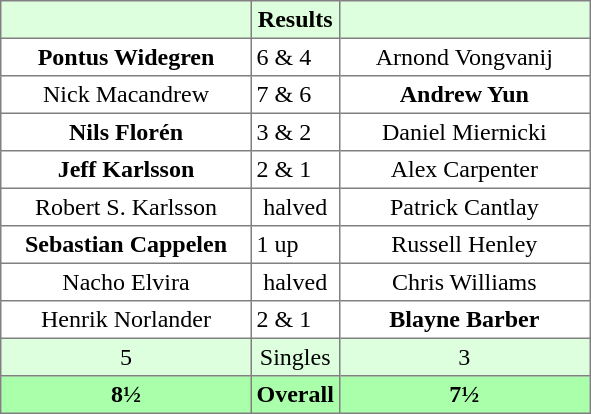<table border="1" cellpadding="3" style="border-collapse:collapse; text-align:center;">
<tr style="background:#ddffdd;">
<th width=160></th>
<th>Results</th>
<th width=160></th>
</tr>
<tr>
<td><strong>Pontus Widegren</strong></td>
<td align=left> 6 & 4</td>
<td>Arnond Vongvanij</td>
</tr>
<tr>
<td>Nick Macandrew</td>
<td align=left> 7 & 6</td>
<td><strong>Andrew Yun</strong></td>
</tr>
<tr>
<td><strong>Nils Florén</strong></td>
<td align=left> 3 & 2</td>
<td>Daniel Miernicki</td>
</tr>
<tr>
<td><strong>Jeff Karlsson</strong></td>
<td align=left> 2 & 1</td>
<td>Alex Carpenter</td>
</tr>
<tr>
<td>Robert S. Karlsson</td>
<td>halved</td>
<td>Patrick Cantlay</td>
</tr>
<tr>
<td><strong>Sebastian Cappelen</strong></td>
<td align=left> 1 up</td>
<td>Russell Henley</td>
</tr>
<tr>
<td>Nacho Elvira</td>
<td>halved</td>
<td>Chris Williams</td>
</tr>
<tr>
<td>Henrik Norlander</td>
<td align=left> 2 & 1</td>
<td><strong>Blayne Barber</strong></td>
</tr>
<tr style="background:#ddffdd;">
<td>5</td>
<td>Singles</td>
<td>3</td>
</tr>
<tr style="background:#aaffaa;">
<th>8½</th>
<th>Overall</th>
<th>7½</th>
</tr>
</table>
